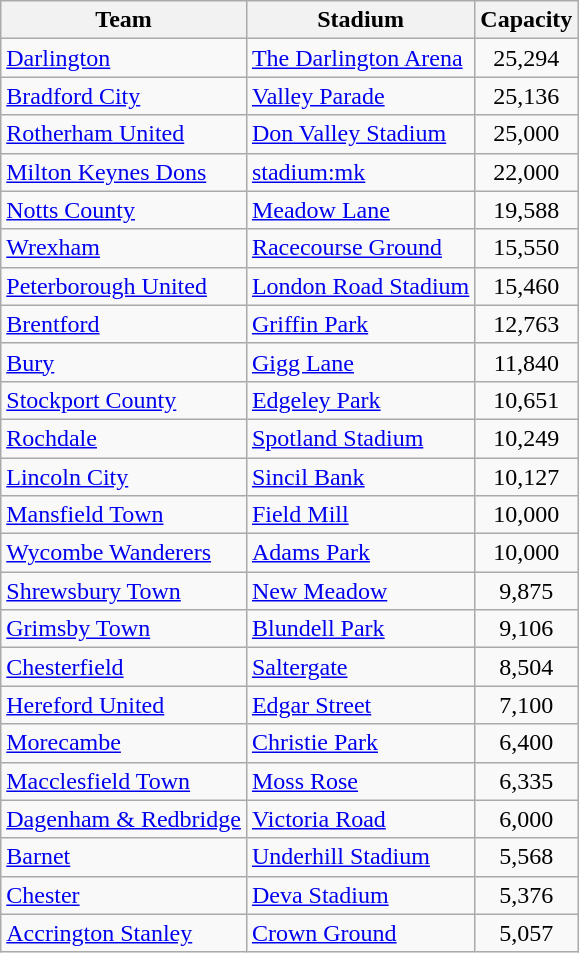<table class="wikitable sortable">
<tr>
<th>Team</th>
<th>Stadium</th>
<th>Capacity</th>
</tr>
<tr>
<td><a href='#'>Darlington</a></td>
<td><a href='#'>The Darlington Arena</a></td>
<td style="text-align:center;">25,294</td>
</tr>
<tr>
<td><a href='#'>Bradford City</a></td>
<td><a href='#'>Valley Parade</a></td>
<td style="text-align:center;">25,136</td>
</tr>
<tr>
<td><a href='#'>Rotherham United</a></td>
<td><a href='#'>Don Valley Stadium</a></td>
<td style="text-align:center;">25,000</td>
</tr>
<tr>
<td><a href='#'>Milton Keynes Dons</a></td>
<td><a href='#'>stadium:mk</a></td>
<td align="center">22,000</td>
</tr>
<tr>
<td><a href='#'>Notts County</a></td>
<td><a href='#'>Meadow Lane</a></td>
<td style="text-align:center;">19,588</td>
</tr>
<tr>
<td><a href='#'>Wrexham</a></td>
<td><a href='#'>Racecourse Ground</a></td>
<td align="center">15,550</td>
</tr>
<tr>
<td><a href='#'>Peterborough United</a></td>
<td><a href='#'>London Road Stadium</a></td>
<td align="center">15,460</td>
</tr>
<tr>
<td><a href='#'>Brentford</a></td>
<td><a href='#'>Griffin Park</a></td>
<td style="text-align:center;">12,763</td>
</tr>
<tr>
<td><a href='#'>Bury</a></td>
<td><a href='#'>Gigg Lane</a></td>
<td style="text-align:center;">11,840</td>
</tr>
<tr>
<td><a href='#'>Stockport County</a></td>
<td><a href='#'>Edgeley Park</a></td>
<td align="center">10,651</td>
</tr>
<tr>
<td><a href='#'>Rochdale</a></td>
<td><a href='#'>Spotland Stadium</a></td>
<td style="text-align:center;">10,249</td>
</tr>
<tr>
<td><a href='#'>Lincoln City</a></td>
<td><a href='#'>Sincil Bank</a></td>
<td style="text-align:center;">10,127</td>
</tr>
<tr>
<td><a href='#'>Mansfield Town</a></td>
<td><a href='#'>Field Mill</a></td>
<td align="center">10,000</td>
</tr>
<tr>
<td><a href='#'>Wycombe Wanderers</a></td>
<td><a href='#'>Adams Park</a></td>
<td style="text-align:center;">10,000</td>
</tr>
<tr>
<td><a href='#'>Shrewsbury Town</a></td>
<td><a href='#'>New Meadow</a></td>
<td style="text-align:center;">9,875</td>
</tr>
<tr>
<td><a href='#'>Grimsby Town</a></td>
<td><a href='#'>Blundell Park</a></td>
<td style="text-align:center;">9,106</td>
</tr>
<tr>
<td><a href='#'>Chesterfield</a></td>
<td><a href='#'>Saltergate</a></td>
<td style="text-align:center;">8,504</td>
</tr>
<tr>
<td><a href='#'>Hereford United</a></td>
<td><a href='#'>Edgar Street</a></td>
<td align="center">7,100</td>
</tr>
<tr>
<td><a href='#'>Morecambe</a></td>
<td><a href='#'>Christie Park</a></td>
<td style="text-align:center;">6,400</td>
</tr>
<tr>
<td><a href='#'>Macclesfield Town</a></td>
<td><a href='#'>Moss Rose</a></td>
<td style="text-align:center;">6,335</td>
</tr>
<tr>
<td><a href='#'>Dagenham & Redbridge</a></td>
<td><a href='#'>Victoria Road</a></td>
<td style="text-align:center;">6,000</td>
</tr>
<tr>
<td><a href='#'>Barnet</a></td>
<td><a href='#'>Underhill Stadium</a></td>
<td style="text-align:center;">5,568</td>
</tr>
<tr>
<td><a href='#'>Chester</a></td>
<td><a href='#'>Deva Stadium</a></td>
<td style="text-align:center;">5,376</td>
</tr>
<tr>
<td><a href='#'>Accrington Stanley</a></td>
<td><a href='#'>Crown Ground</a></td>
<td style="text-align:center;">5,057</td>
</tr>
</table>
